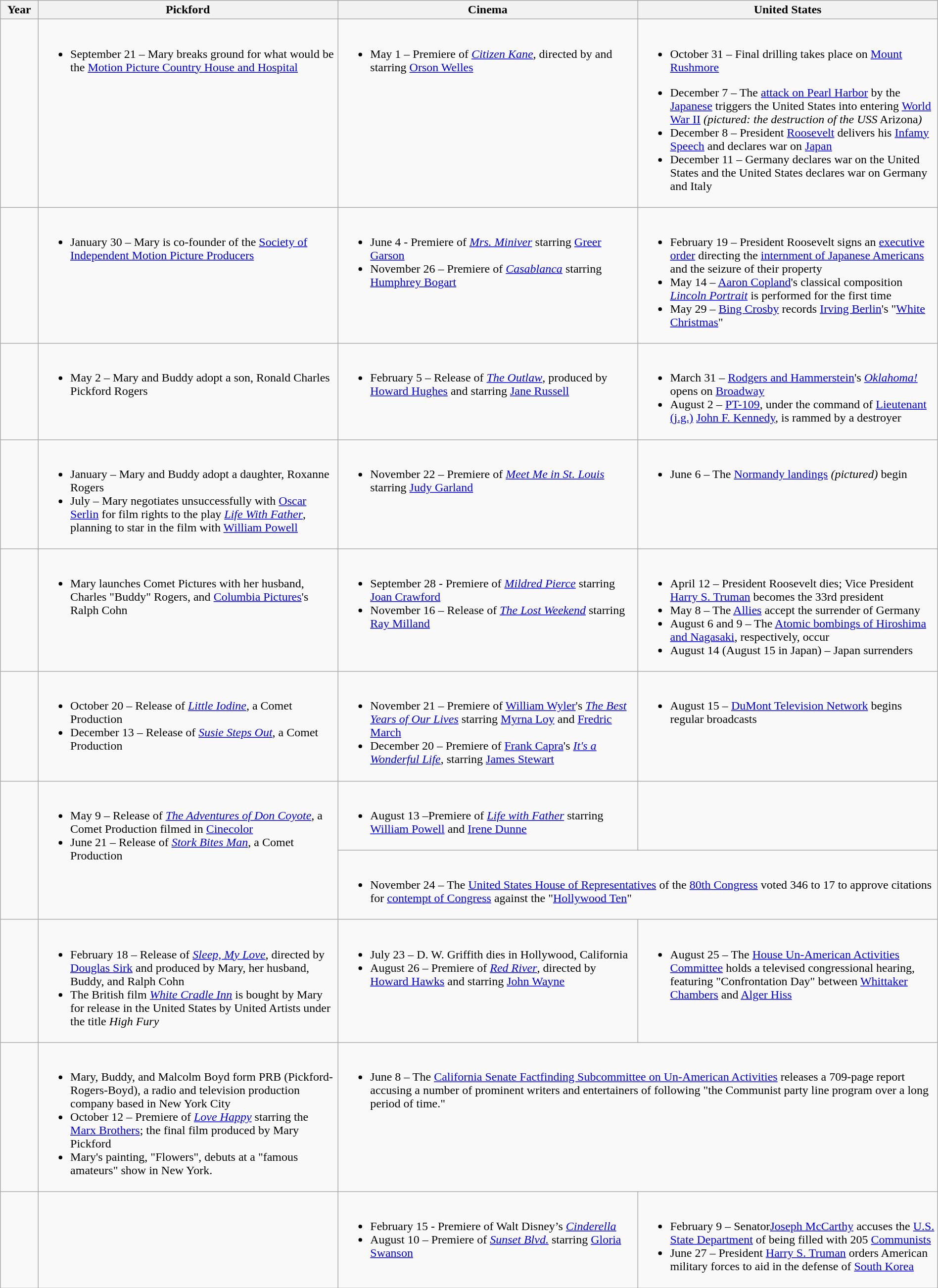<table class="wikitable sticky-header" width=100%>
<tr>
<th width=4%>Year</th>
<th width=32%>Pickford</th>
<th width=32%>Cinema</th>
<th width=32%>United States</th>
</tr>
<tr valign=top>
<td><br></td>
<td><br><ul><li>September 21 – Mary breaks ground for what would be the <a href='#'>Motion Picture Country House and Hospital</a></li></ul></td>
<td><br><ul><li>May 1 – Premiere of <em><a href='#'>Citizen Kane</a></em>, directed by and starring <a href='#'>Orson Welles</a></li></ul></td>
<td><br><ul><li>October 31 – Final drilling takes place on <a href='#'>Mount Rushmore</a></li></ul><ul><li>December 7 – The <a href='#'>attack on Pearl Harbor</a> by the <a href='#'>Japanese</a> triggers the United States into entering <a href='#'>World War II</a> <em>(pictured: the destruction of the USS</em> Arizona<em>)</em></li><li>December 8 – President <a href='#'>Roosevelt</a> delivers his <a href='#'>Infamy Speech</a> and declares war on <a href='#'>Japan</a></li><li>December 11 – Germany declares war on the United States and the United States declares war on Germany and Italy</li></ul></td>
</tr>
<tr valign=top>
<td><br></td>
<td><br><ul><li>January 30 – Mary is co-founder of the <a href='#'>Society of Independent Motion Picture Producers</a></li></ul></td>
<td><br><ul><li>June 4 - Premiere of <em><a href='#'>Mrs. Miniver</a></em> starring <a href='#'>Greer Garson</a></li><li>November 26 – Premiere of <em><a href='#'>Casablanca</a></em> starring <a href='#'>Humphrey Bogart</a></li></ul></td>
<td><br><ul><li>February 19 – President Roosevelt signs an <a href='#'>executive order</a> directing the <a href='#'>internment of Japanese Americans</a> and the seizure of their property</li><li>May 14 – <a href='#'>Aaron Copland</a>'s classical composition <em><a href='#'>Lincoln Portrait</a></em> is performed for the first time</li><li>May 29 – <a href='#'>Bing Crosby</a> records <a href='#'>Irving Berlin</a>'s "<a href='#'>White Christmas</a>"</li></ul></td>
</tr>
<tr valign=top>
<td><br></td>
<td><br><ul><li>May 2 – Mary and Buddy adopt a son, Ronald Charles Pickford Rogers</li></ul></td>
<td><br><ul><li>February 5 – Release of <em><a href='#'>The Outlaw</a></em>, produced by <a href='#'>Howard Hughes</a> and starring <a href='#'>Jane Russell</a></li></ul></td>
<td><br><ul><li>March 31 – <a href='#'>Rodgers and Hammerstein</a>'s <em><a href='#'>Oklahoma!</a></em> opens on <a href='#'>Broadway</a></li><li>August 2 – <a href='#'>PT-109</a>, under the command of <a href='#'>Lieutenant (j.g.)</a> <a href='#'>John F. Kennedy</a>, is rammed by a destroyer</li></ul></td>
</tr>
<tr valign=top>
<td><br></td>
<td><br><ul><li>January – Mary and Buddy adopt a daughter, Roxanne Rogers</li><li>July – Mary negotiates unsuccessfully with <a href='#'>Oscar Serlin</a> for film rights to the play <em><a href='#'>Life With Father</a></em>, planning to star in the film with <a href='#'>William Powell</a></li></ul></td>
<td><br><ul><li>November 22 – Premiere of <em><a href='#'>Meet Me in St. Louis</a></em> starring <a href='#'>Judy Garland</a></li></ul></td>
<td><br><ul><li>June 6 – The <a href='#'>Normandy landings</a> <em>(pictured)</em> begin</li></ul></td>
</tr>
<tr valign=top>
<td><br></td>
<td><br><ul><li>Mary launches Comet Pictures with her husband, Charles "Buddy" Rogers, and <a href='#'>Columbia Pictures</a>'s Ralph Cohn</li></ul></td>
<td><br><ul><li>September 28 - Premiere of <em><a href='#'>Mildred Pierce</a></em> starring <a href='#'>Joan Crawford</a></li><li>November 16 – Release of <em><a href='#'>The Lost Weekend</a></em> starring <a href='#'>Ray Milland</a></li></ul></td>
<td><br><ul><li>April 12 – President Roosevelt dies; Vice President <a href='#'>Harry S. Truman</a> becomes the 33rd president</li><li>May 8 – The <a href='#'>Allies</a> accept the surrender of Germany</li><li>August 6 and 9 – The <a href='#'>Atomic bombings of Hiroshima and Nagasaki</a>, respectively, occur</li><li>August 14 (August 15 in Japan) – Japan surrenders</li></ul></td>
</tr>
<tr valign=top>
<td><br></td>
<td><br><ul><li>October 20 – Release of <em><a href='#'>Little Iodine</a></em>, a Comet Production</li><li>December 13 – Release of <em><a href='#'>Susie Steps Out</a></em>, a Comet Production</li></ul></td>
<td><br><ul><li>November 21 – Premiere of <a href='#'>William Wyler</a>'s <em><a href='#'>The Best Years of Our Lives</a></em> starring <a href='#'>Myrna Loy</a> and <a href='#'>Fredric March</a></li><li>December 20 – Premiere of <a href='#'>Frank Capra</a>'s <em><a href='#'>It's a Wonderful Life</a></em>, starring <a href='#'>James Stewart</a></li></ul></td>
<td><br><ul><li>August 15 – <a href='#'>DuMont Television Network</a> begins regular broadcasts</li></ul></td>
</tr>
<tr valign=top>
<td rowspan=2><br></td>
<td rowspan=2><br><ul><li>May 9 – Release of <em><a href='#'>The Adventures of Don Coyote</a></em>, a Comet Production filmed in <a href='#'>Cinecolor</a></li><li>June 21 – Release of <em><a href='#'>Stork Bites Man</a></em>, a Comet Production</li></ul></td>
<td><br><ul><li>August 13 –Premiere of <em><a href='#'>Life with Father</a></em> starring <a href='#'>William Powell</a> and <a href='#'>Irene Dunne</a></li></ul></td>
<td></td>
</tr>
<tr>
<td valign=top colspan=2><br><ul><li>November 24 – The <a href='#'>United States House of Representatives</a> of the <a href='#'>80th Congress</a> voted 346 to 17 to approve citations for <a href='#'>contempt of Congress</a> against the "<a href='#'>Hollywood Ten</a>"</li></ul></td>
</tr>
<tr valign=top>
<td><br></td>
<td><br><ul><li>February 18 – Release of <em><a href='#'>Sleep, My Love</a></em>, directed by <a href='#'>Douglas Sirk</a> and produced by Mary, her husband, Buddy, and Ralph Cohn</li><li>The British film <em><a href='#'>White Cradle Inn</a></em> is bought by Mary for release in the United States by United Artists under the title <em>High Fury</em></li></ul></td>
<td><br><ul><li>July 23 – D. W. Griffith dies in Hollywood, California</li><li>August 26 – Premiere of <em><a href='#'>Red River</a></em>, directed by <a href='#'>Howard Hawks</a> and starring <a href='#'>John Wayne</a></li></ul></td>
<td><br><ul><li>August 25 – The <a href='#'>House Un-American Activities Committee</a> holds a televised congressional hearing, featuring "Confrontation Day" between <a href='#'>Whittaker Chambers</a> and <a href='#'>Alger Hiss</a></li></ul></td>
</tr>
<tr valign=top>
<td><br></td>
<td><br><ul><li>Mary, Buddy, and Malcolm Boyd form PRB (Pickford-Rogers-Boyd), a radio and television production company based in New York City</li><li>October 12 – Premiere of <em><a href='#'>Love Happy</a></em> starring the <a href='#'>Marx Brothers</a>; the final film produced by Mary Pickford</li><li>Mary's painting, "Flowers", debuts at a "famous amateurs" show in New York.</li></ul></td>
<td colspan=2><br><ul><li>June 8 – The <a href='#'>California Senate Factfinding Subcommittee on Un-American Activities</a> releases a 709-page report accusing a number of prominent writers and entertainers of following "the Communist party line program over a long period of time."</li></ul></td>
</tr>
<tr valign=top>
<td><br></td>
<td></td>
<td><br><ul><li>February 15 - Premiere of Walt Disney’s <em><a href='#'>Cinderella</a></em></li><li>August 10 – Premiere of <em><a href='#'>Sunset Blvd.</a></em> starring <a href='#'>Gloria Swanson</a></li></ul></td>
<td><br><ul><li>February 9 – Senator<a href='#'>Joseph McCarthy</a> accuses the <a href='#'>U.S. State Department</a> of being filled with 205 <a href='#'>Communists</a></li><li>June 27 – President <a href='#'>Harry S. Truman</a> orders American military forces to aid in the defense of <a href='#'>South Korea</a></li></ul></td>
</tr>
</table>
